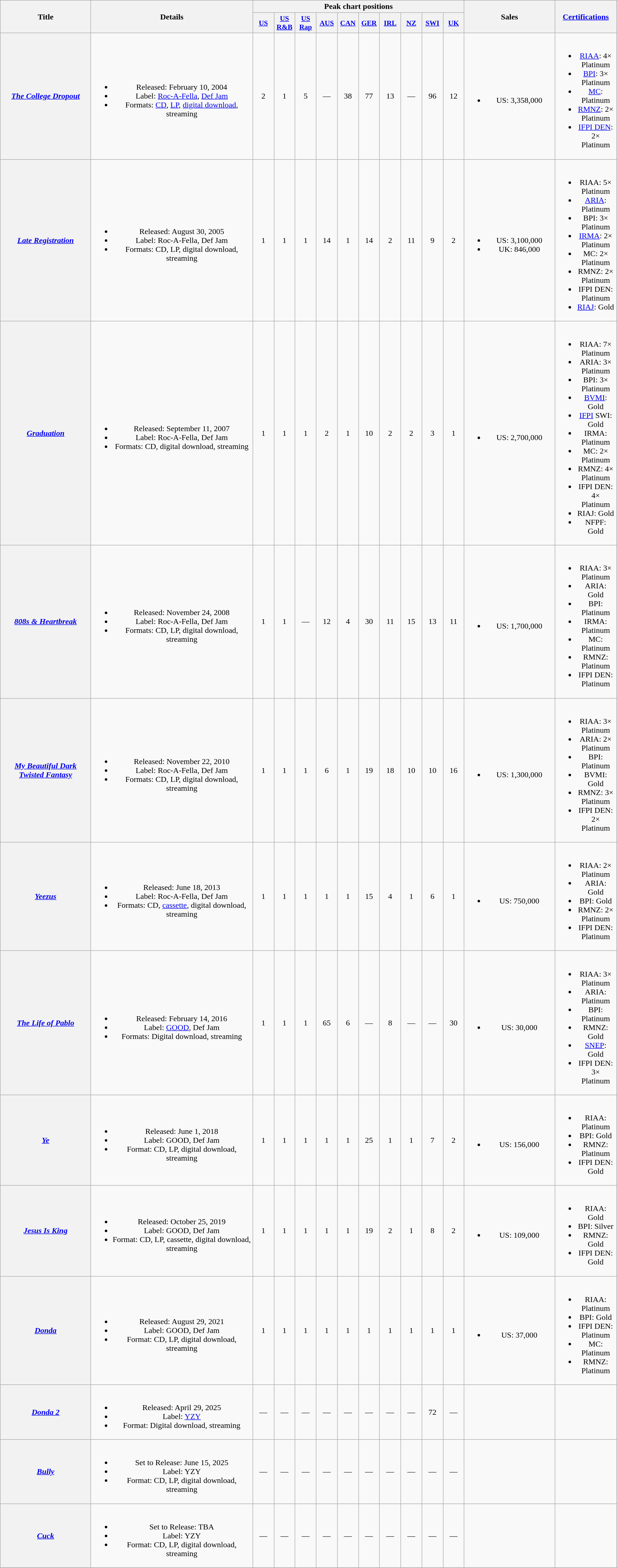<table class="wikitable plainrowheaders" style="text-align:center;">
<tr>
<th scope="col" rowspan="2" style="width:11em;">Title</th>
<th scope="col" rowspan="2" style="width:20em;">Details</th>
<th scope="col" colspan="10">Peak chart positions</th>
<th scope="col" rowspan="2" style="width:11em;">Sales</th>
<th scope="col" rowspan="2"><a href='#'>Certifications</a></th>
</tr>
<tr>
<th scope="col" style="width:2.5em;font-size:90%;"><a href='#'>US</a><br></th>
<th scope="col" style="width:2.5em;font-size:90%;"><a href='#'>US<br>R&B</a><br></th>
<th scope="col" style="width:2.5em;font-size:90%;"><a href='#'>US<br>Rap</a><br></th>
<th scope="col" style="width:2.5em;font-size:90%;"><a href='#'>AUS</a><br></th>
<th scope="col" style="width:2.5em;font-size:90%;"><a href='#'>CAN</a><br></th>
<th scope="col" style="width:2.5em;font-size:90%;"><a href='#'>GER</a><br></th>
<th scope="col" style="width:2.5em;font-size:90%;"><a href='#'>IRL</a><br></th>
<th scope="col" style="width:2.5em;font-size:90%;"><a href='#'>NZ</a><br></th>
<th scope="col" style="width:2.5em;font-size:90%;"><a href='#'>SWI</a><br></th>
<th scope="col" style="width:2.5em;font-size:90%;"><a href='#'>UK</a><br></th>
</tr>
<tr>
<th scope="row"><em><a href='#'>The College Dropout</a></em></th>
<td><br><ul><li>Released: February 10, 2004</li><li>Label: <a href='#'>Roc-A-Fella</a>, <a href='#'>Def Jam</a></li><li>Formats: <a href='#'>CD</a>, <a href='#'>LP</a>, <a href='#'>digital download</a>, streaming</li></ul></td>
<td>2</td>
<td>1</td>
<td>5</td>
<td>—</td>
<td>38</td>
<td>77</td>
<td>13</td>
<td>—</td>
<td>96</td>
<td>12</td>
<td><br><ul><li>US: 3,358,000</li></ul></td>
<td><br><ul><li><a href='#'>RIAA</a>: 4× Platinum</li><li><a href='#'>BPI</a>: 3× Platinum</li><li><a href='#'>MC</a>: Platinum</li><li><a href='#'>RMNZ</a>: 2× Platinum</li><li><a href='#'>IFPI DEN</a>: 2× Platinum</li></ul></td>
</tr>
<tr>
<th scope="row"><em><a href='#'>Late Registration</a></em></th>
<td><br><ul><li>Released: August 30, 2005</li><li>Label: Roc-A-Fella, Def Jam</li><li>Formats: CD, LP, digital download, streaming</li></ul></td>
<td>1</td>
<td>1</td>
<td>1</td>
<td>14</td>
<td>1</td>
<td>14</td>
<td>2</td>
<td>11</td>
<td>9</td>
<td>2</td>
<td><br><ul><li>US: 3,100,000</li><li>UK: 846,000</li></ul></td>
<td><br><ul><li>RIAA: 5× Platinum</li><li><a href='#'>ARIA</a>: Platinum</li><li>BPI: 3× Platinum</li><li><a href='#'>IRMA</a>: 2× Platinum</li><li>MC: 2× Platinum</li><li>RMNZ: 2× Platinum</li><li>IFPI DEN: Platinum</li><li><a href='#'>RIAJ</a>: Gold</li></ul></td>
</tr>
<tr>
<th scope="row"><em><a href='#'>Graduation</a></em></th>
<td><br><ul><li>Released: September 11, 2007</li><li>Label: Roc-A-Fella, Def Jam</li><li>Formats: CD, digital download, streaming</li></ul></td>
<td>1</td>
<td>1</td>
<td>1</td>
<td>2</td>
<td>1</td>
<td>10</td>
<td>2</td>
<td>2</td>
<td>3</td>
<td>1</td>
<td><br><ul><li>US: 2,700,000</li></ul></td>
<td><br><ul><li>RIAA: 7× Platinum</li><li>ARIA: 3× Platinum</li><li>BPI: 3× Platinum</li><li><a href='#'>BVMI</a>: Gold</li><li><a href='#'>IFPI</a> SWI: Gold</li><li>IRMA: Platinum</li><li>MC: 2× Platinum</li><li>RMNZ: 4× Platinum</li><li>IFPI DEN: 4× Platinum</li><li>RIAJ: Gold</li><li>NFPF: Gold</li></ul></td>
</tr>
<tr>
<th scope="row"><em><a href='#'>808s & Heartbreak</a></em></th>
<td><br><ul><li>Released: November 24, 2008</li><li>Label: Roc-A-Fella, Def Jam</li><li>Formats: CD, LP, digital download, streaming</li></ul></td>
<td>1</td>
<td>1</td>
<td>—</td>
<td>12</td>
<td>4</td>
<td>30</td>
<td>11</td>
<td>15</td>
<td>13</td>
<td>11</td>
<td><br><ul><li>US: 1,700,000</li></ul></td>
<td><br><ul><li>RIAA: 3× Platinum</li><li>ARIA: Gold</li><li>BPI: Platinum</li><li>IRMA: Platinum</li><li>MC: Platinum</li><li>RMNZ: Platinum</li><li>IFPI DEN: Platinum</li></ul></td>
</tr>
<tr>
<th scope="row"><em><a href='#'>My Beautiful Dark Twisted Fantasy</a></em></th>
<td><br><ul><li>Released: November 22, 2010</li><li>Label: Roc-A-Fella, Def Jam</li><li>Formats: CD, LP, digital download, streaming</li></ul></td>
<td>1</td>
<td>1</td>
<td>1</td>
<td>6</td>
<td>1</td>
<td>19</td>
<td>18</td>
<td>10</td>
<td>10</td>
<td>16</td>
<td><br><ul><li>US: 1,300,000</li></ul></td>
<td><br><ul><li>RIAA: 3× Platinum</li><li>ARIA: 2× Platinum</li><li>BPI: Platinum</li><li>BVMI: Gold</li><li>RMNZ: 3× Platinum</li><li>IFPI DEN: 2× Platinum</li></ul></td>
</tr>
<tr>
<th scope="row"><em><a href='#'>Yeezus</a></em></th>
<td><br><ul><li>Released: June 18, 2013</li><li>Label: Roc-A-Fella, Def Jam</li><li>Formats: CD, <a href='#'>cassette</a>, digital download, streaming</li></ul></td>
<td>1</td>
<td>1</td>
<td>1</td>
<td>1</td>
<td>1</td>
<td>15</td>
<td>4</td>
<td>1</td>
<td>6</td>
<td>1</td>
<td><br><ul><li>US: 750,000</li></ul></td>
<td><br><ul><li>RIAA: 2× Platinum</li><li>ARIA: Gold</li><li>BPI: Gold</li><li>RMNZ: 2× Platinum</li><li>IFPI DEN: Platinum</li></ul></td>
</tr>
<tr>
<th scope="row"><em><a href='#'>The Life of Pablo</a></em></th>
<td><br><ul><li>Released: February 14, 2016</li><li>Label: <a href='#'>GOOD</a>, Def Jam</li><li>Formats: Digital download, streaming</li></ul></td>
<td>1</td>
<td>1</td>
<td>1</td>
<td>65</td>
<td>6</td>
<td>—</td>
<td>8</td>
<td>—</td>
<td>—</td>
<td>30</td>
<td><br><ul><li>US: 30,000</li></ul></td>
<td><br><ul><li>RIAA: 3× Platinum</li><li>ARIA: Platinum</li><li>BPI: Platinum</li><li>RMNZ: Gold</li><li><a href='#'>SNEP</a>: Gold</li><li>IFPI DEN: 3× Platinum</li></ul></td>
</tr>
<tr>
<th scope="row"><em><a href='#'>Ye</a></em></th>
<td><br><ul><li>Released: June 1, 2018</li><li>Label: GOOD, Def Jam</li><li>Format: CD, LP, digital download, streaming</li></ul></td>
<td>1</td>
<td>1</td>
<td>1</td>
<td>1</td>
<td>1</td>
<td>25</td>
<td>1</td>
<td>1</td>
<td>7</td>
<td>2</td>
<td><br><ul><li>US: 156,000</li></ul></td>
<td><br><ul><li>RIAA: Platinum</li><li>BPI: Gold</li><li>RMNZ: Platinum</li><li>IFPI DEN: Gold</li></ul></td>
</tr>
<tr>
<th scope="row"><em><a href='#'>Jesus Is King</a></em></th>
<td><br><ul><li>Released: October 25, 2019</li><li>Label: GOOD, Def Jam</li><li>Format: CD, LP, cassette, digital download, streaming</li></ul></td>
<td>1</td>
<td>1</td>
<td>1</td>
<td>1</td>
<td>1</td>
<td>19</td>
<td>2</td>
<td>1</td>
<td>8</td>
<td>2</td>
<td><br><ul><li>US: 109,000</li></ul></td>
<td><br><ul><li>RIAA: Gold</li><li>BPI: Silver</li><li>RMNZ: Gold</li><li>IFPI DEN: Gold</li></ul></td>
</tr>
<tr>
<th scope="row"><em><a href='#'>Donda</a></em></th>
<td><br><ul><li>Released: August 29, 2021</li><li>Label: GOOD, Def Jam</li><li>Format: CD, LP, digital download, streaming</li></ul></td>
<td>1</td>
<td>1</td>
<td>1</td>
<td>1</td>
<td>1</td>
<td>1</td>
<td>1</td>
<td>1</td>
<td>1</td>
<td>1</td>
<td><br><ul><li>US: 37,000</li></ul></td>
<td><br><ul><li>RIAA: Platinum</li><li>BPI: Gold</li><li>IFPI DEN: Platinum</li><li>MC: Platinum</li><li>RMNZ: Platinum</li></ul></td>
</tr>
<tr>
<th scope="row"><em><a href='#'>Donda 2</a></em></th>
<td><br><ul><li>Released: April 29, 2025</li><li>Label: <a href='#'>YZY</a></li><li>Format: Digital download, streaming</li></ul></td>
<td>—</td>
<td>—</td>
<td>—</td>
<td>—</td>
<td>—</td>
<td>—</td>
<td>—</td>
<td>—</td>
<td>72</td>
<td>—</td>
<td></td>
<td></td>
</tr>
<tr>
<th scope="row"><em><a href='#'>Bully</a></em></th>
<td><br><ul><li>Set to Release: June 15, 2025 </li><li>Label: YZY</li><li>Format: CD, LP, digital download, streaming</li></ul></td>
<td>—</td>
<td>—</td>
<td>—</td>
<td>—</td>
<td>—</td>
<td>—</td>
<td>—</td>
<td>—</td>
<td>—</td>
<td>—</td>
<td></td>
<td></td>
</tr>
<tr>
<th scope="row"><em><a href='#'>Cuck</a></em></th>
<td><br><ul><li>Set to Release: TBA</li><li>Label: YZY</li><li>Format: CD, LP, digital download, streaming</li></ul></td>
<td>—</td>
<td>—</td>
<td>—</td>
<td>—</td>
<td>—</td>
<td>—</td>
<td>—</td>
<td>—</td>
<td>—</td>
<td>—</td>
<td></td>
<td></td>
</tr>
<tr>
</tr>
</table>
